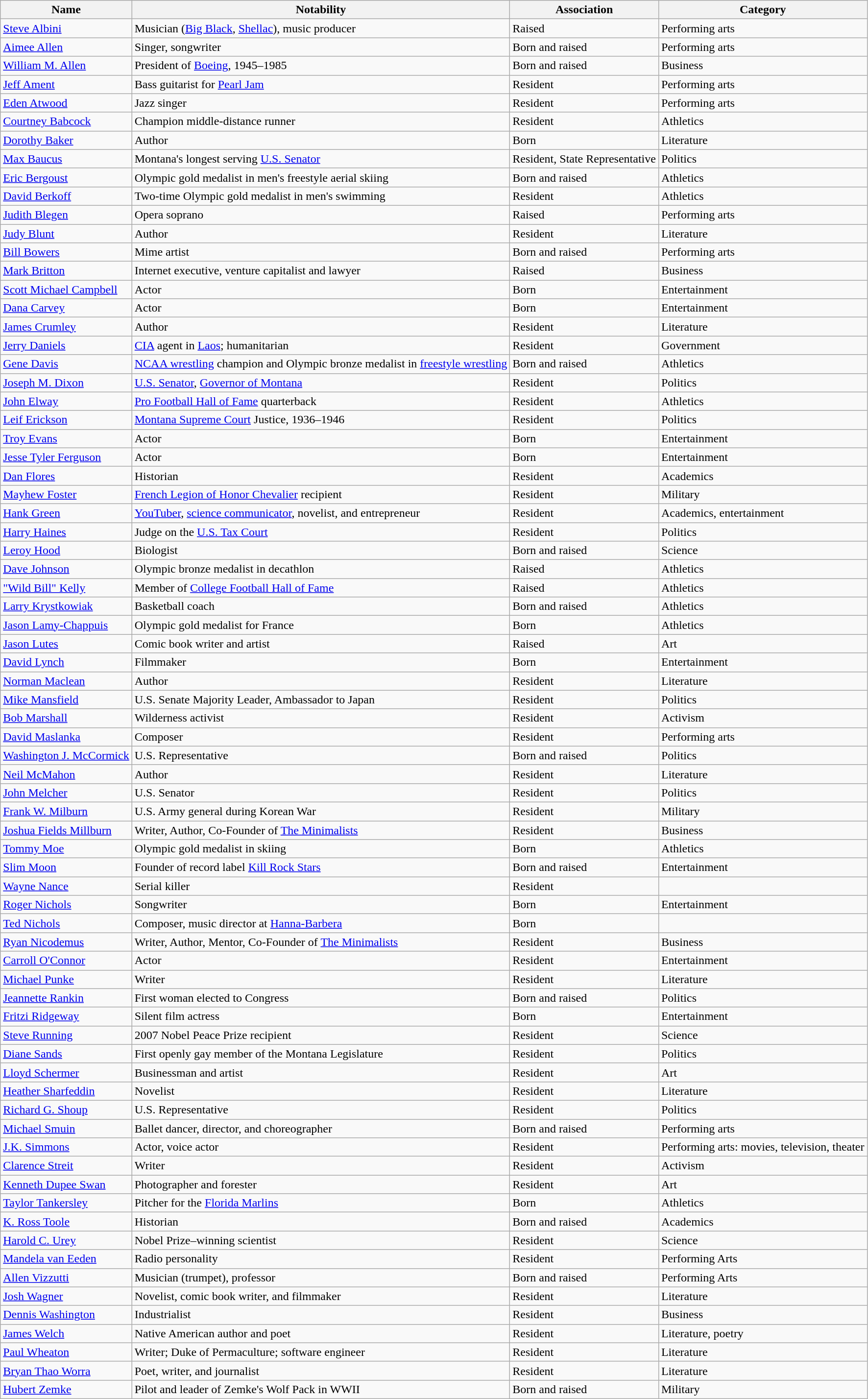<table class="wikitable sortable">
<tr>
<th>Name</th>
<th>Notability</th>
<th>Association</th>
<th>Category</th>
</tr>
<tr>
<td><a href='#'>Steve Albini</a></td>
<td>Musician (<a href='#'>Big Black</a>, <a href='#'>Shellac</a>), music producer</td>
<td>Raised</td>
<td>Performing arts</td>
</tr>
<tr>
<td><a href='#'>Aimee Allen</a></td>
<td>Singer, songwriter</td>
<td>Born and raised</td>
<td>Performing arts</td>
</tr>
<tr>
<td><a href='#'>William M. Allen</a></td>
<td>President of <a href='#'>Boeing</a>, 1945–1985</td>
<td>Born and raised</td>
<td>Business</td>
</tr>
<tr>
<td><a href='#'>Jeff Ament</a></td>
<td>Bass guitarist for <a href='#'>Pearl Jam</a></td>
<td>Resident</td>
<td>Performing arts</td>
</tr>
<tr>
<td><a href='#'>Eden Atwood</a></td>
<td>Jazz singer</td>
<td>Resident</td>
<td>Performing arts</td>
</tr>
<tr>
<td><a href='#'>Courtney Babcock</a></td>
<td>Champion middle-distance runner</td>
<td>Resident</td>
<td>Athletics</td>
</tr>
<tr>
<td><a href='#'>Dorothy Baker</a></td>
<td>Author</td>
<td>Born</td>
<td>Literature</td>
</tr>
<tr>
<td><a href='#'>Max Baucus</a></td>
<td>Montana's longest serving <a href='#'>U.S. Senator</a></td>
<td>Resident, State Representative</td>
<td>Politics</td>
</tr>
<tr>
<td><a href='#'>Eric Bergoust</a></td>
<td>Olympic gold medalist in men's freestyle aerial skiing</td>
<td>Born and raised</td>
<td>Athletics</td>
</tr>
<tr>
<td><a href='#'>David Berkoff</a></td>
<td>Two-time Olympic gold medalist in men's swimming</td>
<td>Resident</td>
<td>Athletics</td>
</tr>
<tr>
<td><a href='#'>Judith Blegen</a></td>
<td>Opera soprano</td>
<td>Raised</td>
<td>Performing arts</td>
</tr>
<tr>
<td><a href='#'>Judy Blunt</a></td>
<td>Author</td>
<td>Resident</td>
<td>Literature</td>
</tr>
<tr>
<td><a href='#'>Bill Bowers</a></td>
<td>Mime artist</td>
<td>Born and raised</td>
<td>Performing arts</td>
</tr>
<tr>
<td><a href='#'>Mark Britton</a></td>
<td>Internet executive, venture capitalist and lawyer</td>
<td>Raised</td>
<td>Business</td>
</tr>
<tr>
<td><a href='#'>Scott Michael Campbell</a></td>
<td>Actor</td>
<td>Born</td>
<td>Entertainment</td>
</tr>
<tr>
<td><a href='#'>Dana Carvey</a></td>
<td>Actor</td>
<td>Born</td>
<td>Entertainment</td>
</tr>
<tr>
<td><a href='#'>James Crumley</a></td>
<td>Author</td>
<td>Resident</td>
<td>Literature</td>
</tr>
<tr>
<td><a href='#'>Jerry Daniels</a></td>
<td><a href='#'>CIA</a> agent in <a href='#'>Laos</a>; humanitarian</td>
<td>Resident</td>
<td>Government</td>
</tr>
<tr>
<td><a href='#'>Gene Davis</a></td>
<td><a href='#'>NCAA wrestling</a> champion and Olympic bronze medalist in <a href='#'>freestyle wrestling</a></td>
<td>Born and raised</td>
<td>Athletics</td>
</tr>
<tr>
<td><a href='#'>Joseph M. Dixon</a></td>
<td><a href='#'>U.S. Senator</a>, <a href='#'>Governor of Montana</a></td>
<td>Resident</td>
<td>Politics</td>
</tr>
<tr>
<td><a href='#'>John Elway</a></td>
<td><a href='#'>Pro Football Hall of Fame</a> quarterback</td>
<td>Resident</td>
<td>Athletics</td>
</tr>
<tr>
<td><a href='#'>Leif Erickson</a></td>
<td><a href='#'>Montana Supreme Court</a> Justice, 1936–1946</td>
<td>Resident</td>
<td>Politics</td>
</tr>
<tr>
<td><a href='#'>Troy Evans</a></td>
<td>Actor</td>
<td>Born</td>
<td>Entertainment</td>
</tr>
<tr>
<td><a href='#'>Jesse Tyler Ferguson</a></td>
<td>Actor</td>
<td>Born</td>
<td>Entertainment</td>
</tr>
<tr>
<td><a href='#'>Dan Flores</a></td>
<td>Historian</td>
<td>Resident</td>
<td>Academics</td>
</tr>
<tr>
<td><a href='#'>Mayhew Foster</a></td>
<td><a href='#'>French Legion of Honor Chevalier</a> recipient</td>
<td>Resident</td>
<td>Military</td>
</tr>
<tr>
<td><a href='#'>Hank Green</a></td>
<td><a href='#'>YouTuber</a>, <a href='#'>science communicator</a>, novelist, and entrepreneur</td>
<td>Resident</td>
<td>Academics, entertainment</td>
</tr>
<tr>
<td><a href='#'>Harry Haines</a></td>
<td>Judge on the <a href='#'>U.S. Tax Court</a></td>
<td>Resident</td>
<td>Politics</td>
</tr>
<tr>
<td><a href='#'>Leroy Hood</a></td>
<td>Biologist</td>
<td>Born and raised</td>
<td>Science</td>
</tr>
<tr>
<td><a href='#'>Dave Johnson</a></td>
<td>Olympic bronze medalist in decathlon</td>
<td>Raised</td>
<td>Athletics</td>
</tr>
<tr>
<td><a href='#'>"Wild Bill" Kelly</a></td>
<td>Member of <a href='#'>College Football Hall of Fame</a></td>
<td>Raised</td>
<td>Athletics</td>
</tr>
<tr>
<td><a href='#'>Larry Krystkowiak</a></td>
<td>Basketball coach</td>
<td>Born and raised</td>
<td>Athletics</td>
</tr>
<tr>
<td><a href='#'>Jason Lamy-Chappuis</a></td>
<td>Olympic gold medalist for France</td>
<td>Born</td>
<td>Athletics</td>
</tr>
<tr>
<td><a href='#'>Jason Lutes</a></td>
<td>Comic book writer and artist</td>
<td>Raised</td>
<td>Art</td>
</tr>
<tr>
<td><a href='#'>David Lynch</a></td>
<td>Filmmaker</td>
<td>Born</td>
<td>Entertainment</td>
</tr>
<tr>
<td><a href='#'>Norman Maclean</a></td>
<td>Author</td>
<td>Resident</td>
<td>Literature</td>
</tr>
<tr>
<td><a href='#'>Mike Mansfield</a></td>
<td>U.S. Senate Majority Leader, Ambassador to Japan</td>
<td>Resident</td>
<td>Politics</td>
</tr>
<tr>
<td><a href='#'>Bob Marshall</a></td>
<td>Wilderness activist</td>
<td>Resident</td>
<td>Activism</td>
</tr>
<tr>
<td><a href='#'>David Maslanka</a></td>
<td>Composer</td>
<td>Resident</td>
<td>Performing arts</td>
</tr>
<tr>
<td><a href='#'>Washington J. McCormick</a></td>
<td>U.S. Representative</td>
<td>Born and raised</td>
<td>Politics</td>
</tr>
<tr>
<td><a href='#'>Neil McMahon</a></td>
<td>Author</td>
<td>Resident</td>
<td>Literature</td>
</tr>
<tr>
<td><a href='#'>John Melcher</a></td>
<td>U.S. Senator</td>
<td>Resident</td>
<td>Politics</td>
</tr>
<tr>
<td><a href='#'>Frank W. Milburn</a></td>
<td>U.S. Army general during Korean War</td>
<td>Resident</td>
<td>Military</td>
</tr>
<tr>
<td><a href='#'>Joshua Fields Millburn</a></td>
<td>Writer, Author, Co-Founder of <a href='#'>The Minimalists</a></td>
<td>Resident</td>
<td>Business</td>
</tr>
<tr>
<td><a href='#'>Tommy Moe</a></td>
<td>Olympic gold medalist in skiing</td>
<td>Born</td>
<td>Athletics</td>
</tr>
<tr>
<td><a href='#'>Slim Moon</a></td>
<td>Founder of record label <a href='#'>Kill Rock Stars</a></td>
<td>Born and raised</td>
<td>Entertainment</td>
</tr>
<tr>
<td><a href='#'>Wayne Nance</a></td>
<td>Serial killer</td>
<td>Resident</td>
<td></td>
</tr>
<tr>
<td><a href='#'>Roger Nichols</a></td>
<td>Songwriter</td>
<td>Born</td>
<td>Entertainment</td>
</tr>
<tr>
<td><a href='#'>Ted Nichols</a></td>
<td>Composer, music director at <a href='#'>Hanna-Barbera</a></td>
<td>Born</td>
<td></td>
</tr>
<tr>
<td><a href='#'>Ryan Nicodemus</a></td>
<td>Writer, Author, Mentor, Co-Founder of <a href='#'>The Minimalists</a></td>
<td>Resident</td>
<td>Business</td>
</tr>
<tr>
<td><a href='#'>Carroll O'Connor</a></td>
<td>Actor</td>
<td>Resident</td>
<td>Entertainment</td>
</tr>
<tr>
<td><a href='#'>Michael Punke</a></td>
<td>Writer</td>
<td>Resident</td>
<td>Literature</td>
</tr>
<tr>
<td><a href='#'>Jeannette Rankin</a></td>
<td>First woman elected to Congress</td>
<td>Born and raised</td>
<td>Politics</td>
</tr>
<tr>
<td><a href='#'>Fritzi Ridgeway</a></td>
<td>Silent film actress</td>
<td>Born</td>
<td>Entertainment</td>
</tr>
<tr>
<td><a href='#'>Steve Running</a></td>
<td>2007 Nobel Peace Prize recipient</td>
<td>Resident</td>
<td>Science</td>
</tr>
<tr>
<td><a href='#'>Diane Sands</a></td>
<td>First openly gay member of the Montana Legislature</td>
<td>Resident</td>
<td>Politics</td>
</tr>
<tr>
<td><a href='#'>Lloyd Schermer</a></td>
<td>Businessman and artist</td>
<td>Resident</td>
<td>Art</td>
</tr>
<tr>
<td><a href='#'>Heather Sharfeddin</a></td>
<td>Novelist</td>
<td>Resident</td>
<td>Literature</td>
</tr>
<tr>
<td><a href='#'>Richard G. Shoup</a></td>
<td>U.S. Representative</td>
<td>Resident</td>
<td>Politics</td>
</tr>
<tr>
<td><a href='#'>Michael Smuin</a></td>
<td>Ballet dancer, director, and choreographer</td>
<td>Born and raised</td>
<td>Performing arts</td>
</tr>
<tr>
<td><a href='#'>J.K. Simmons</a></td>
<td>Actor, voice actor</td>
<td>Resident</td>
<td>Performing arts: movies, television, theater</td>
</tr>
<tr>
<td><a href='#'>Clarence Streit</a></td>
<td>Writer</td>
<td>Resident</td>
<td>Activism</td>
</tr>
<tr>
<td><a href='#'>Kenneth Dupee Swan</a></td>
<td>Photographer and forester</td>
<td>Resident</td>
<td>Art</td>
</tr>
<tr>
<td><a href='#'>Taylor Tankersley</a></td>
<td>Pitcher for the <a href='#'>Florida Marlins</a></td>
<td>Born</td>
<td>Athletics</td>
</tr>
<tr>
<td><a href='#'>K. Ross Toole</a></td>
<td>Historian</td>
<td>Born and raised</td>
<td>Academics</td>
</tr>
<tr>
<td><a href='#'>Harold C. Urey</a></td>
<td>Nobel Prize–winning scientist</td>
<td>Resident</td>
<td>Science</td>
</tr>
<tr>
<td><a href='#'>Mandela van Eeden</a></td>
<td>Radio personality</td>
<td>Resident</td>
<td>Performing Arts</td>
</tr>
<tr>
<td><a href='#'>Allen Vizzutti</a></td>
<td>Musician (trumpet), professor</td>
<td>Born and raised</td>
<td>Performing Arts</td>
</tr>
<tr>
<td><a href='#'>Josh Wagner</a></td>
<td>Novelist, comic book writer, and filmmaker</td>
<td>Resident</td>
<td>Literature</td>
</tr>
<tr>
<td><a href='#'>Dennis Washington</a></td>
<td>Industrialist</td>
<td>Resident</td>
<td>Business</td>
</tr>
<tr>
<td><a href='#'>James Welch</a></td>
<td>Native American author and poet</td>
<td>Resident</td>
<td>Literature, poetry</td>
</tr>
<tr>
<td><a href='#'>Paul Wheaton</a></td>
<td>Writer; Duke of Permaculture; software engineer</td>
<td>Resident</td>
<td>Literature</td>
</tr>
<tr>
<td><a href='#'>Bryan Thao Worra</a></td>
<td>Poet, writer, and journalist</td>
<td>Resident</td>
<td>Literature</td>
</tr>
<tr>
<td><a href='#'>Hubert Zemke</a></td>
<td>Pilot and leader of Zemke's Wolf Pack in WWII</td>
<td>Born and raised</td>
<td>Military</td>
</tr>
</table>
